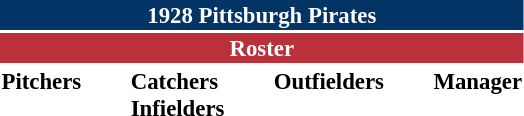<table class="toccolours" style="font-size: 95%;">
<tr>
<th colspan="10" style="background-color: #023465; color: white; text-align: center;">1928 Pittsburgh Pirates</th>
</tr>
<tr>
<td colspan="10" style="background-color: #ba313c; color: white; text-align: center;"><strong>Roster</strong></td>
</tr>
<tr>
<td valign="top"><strong>Pitchers</strong><br>












</td>
<td width="25px"></td>
<td valign="top"><strong>Catchers</strong><br>




<strong>Infielders</strong>









</td>
<td width="25px"></td>
<td valign="top"><strong>Outfielders</strong><br>




</td>
<td width="25px"></td>
<td valign="top"><strong>Manager</strong><br></td>
</tr>
</table>
